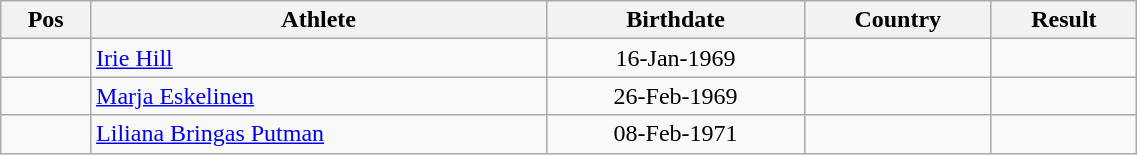<table class="wikitable"  style="text-align:center; width:60%;">
<tr>
<th>Pos</th>
<th>Athlete</th>
<th>Birthdate</th>
<th>Country</th>
<th>Result</th>
</tr>
<tr>
<td align=center></td>
<td align=left><a href='#'>Irie Hill</a></td>
<td>16-Jan-1969</td>
<td align=left></td>
<td></td>
</tr>
<tr>
<td align=center></td>
<td align=left><a href='#'>Marja Eskelinen</a></td>
<td>26-Feb-1969</td>
<td align=left></td>
<td></td>
</tr>
<tr>
<td align=center></td>
<td align=left><a href='#'>Liliana Bringas Putman</a></td>
<td>08-Feb-1971</td>
<td align=left></td>
<td></td>
</tr>
</table>
